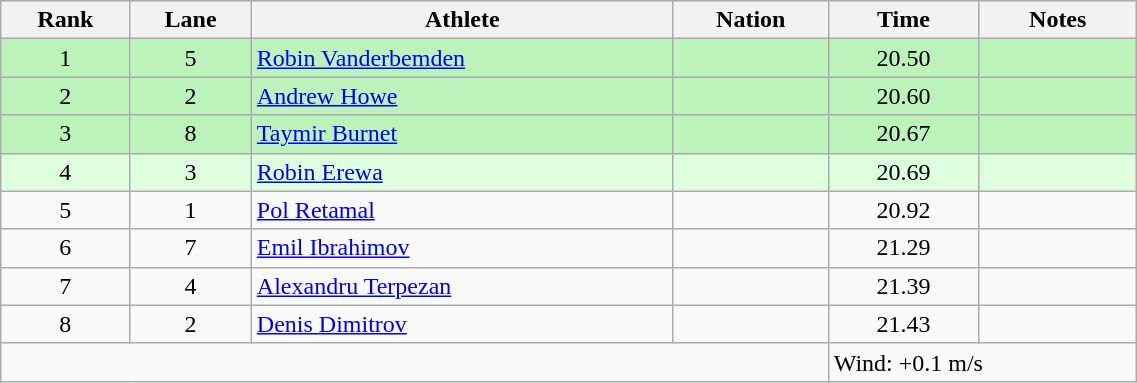<table class="wikitable sortable" style="text-align:center;width: 60%;">
<tr>
<th scope="col">Rank</th>
<th scope="col">Lane</th>
<th scope="col">Athlete</th>
<th scope="col">Nation</th>
<th scope="col">Time</th>
<th scope="col">Notes</th>
</tr>
<tr bgcolor=bbf3bb>
<td>1</td>
<td>5</td>
<td align=left><a href='#'>Robin Vanderbemden</a></td>
<td align=left></td>
<td>20.50</td>
<td></td>
</tr>
<tr bgcolor=bbf3bb>
<td>2</td>
<td>2</td>
<td align=left><a href='#'>Andrew Howe</a></td>
<td align=left></td>
<td>20.60</td>
<td></td>
</tr>
<tr bgcolor=bbf3bb>
<td>3</td>
<td>8</td>
<td align=left><a href='#'>Taymir Burnet</a></td>
<td align=left></td>
<td>20.67</td>
<td></td>
</tr>
<tr bgcolor=ddffdd>
<td>4</td>
<td>3</td>
<td align=left><a href='#'>Robin Erewa</a></td>
<td align=left></td>
<td>20.69</td>
<td></td>
</tr>
<tr>
<td>5</td>
<td>1</td>
<td align=left><a href='#'>Pol Retamal</a></td>
<td align=left></td>
<td>20.92</td>
<td></td>
</tr>
<tr>
<td>6</td>
<td>7</td>
<td align=left><a href='#'>Emil Ibrahimov</a></td>
<td align=left></td>
<td>21.29</td>
<td></td>
</tr>
<tr>
<td>7</td>
<td>4</td>
<td align=left><a href='#'>Alexandru Terpezan</a></td>
<td align=left></td>
<td>21.39</td>
<td></td>
</tr>
<tr>
<td>8</td>
<td>2</td>
<td align=left><a href='#'>Denis Dimitrov</a></td>
<td align=left></td>
<td>21.43</td>
<td></td>
</tr>
<tr class="sortbottom">
<td colspan="4"></td>
<td colspan="2" style="text-align:left;">Wind: +0.1 m/s</td>
</tr>
</table>
